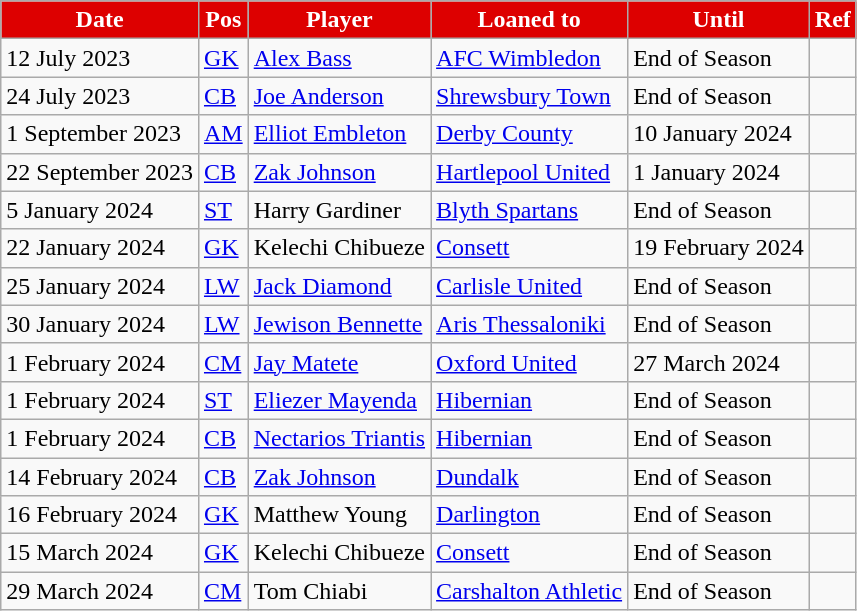<table class="wikitable plainrowheaders sortable">
<tr>
<th style="color:#fff; background:#d00;">Date</th>
<th style="color:#fff; background:#d00;">Pos</th>
<th style="color:#fff; background:#d00;">Player</th>
<th style="color:#fff; background:#d00;">Loaned to</th>
<th style="color:#fff; background:#d00;">Until</th>
<th style="color:#fff; background:#d00;">Ref</th>
</tr>
<tr>
<td>12 July 2023</td>
<td><a href='#'>GK</a></td>
<td> <a href='#'>Alex Bass</a></td>
<td> <a href='#'>AFC Wimbledon</a></td>
<td>End of Season</td>
<td></td>
</tr>
<tr>
<td>24 July 2023</td>
<td><a href='#'>CB</a></td>
<td> <a href='#'>Joe Anderson</a></td>
<td> <a href='#'>Shrewsbury Town</a></td>
<td>End of Season</td>
<td></td>
</tr>
<tr>
<td>1 September 2023</td>
<td><a href='#'>AM</a></td>
<td> <a href='#'>Elliot Embleton</a></td>
<td> <a href='#'>Derby County</a></td>
<td>10 January 2024</td>
<td></td>
</tr>
<tr>
<td>22 September 2023</td>
<td><a href='#'>CB</a></td>
<td> <a href='#'>Zak Johnson</a></td>
<td> <a href='#'>Hartlepool United</a></td>
<td>1 January 2024</td>
<td></td>
</tr>
<tr>
<td>5 January 2024</td>
<td><a href='#'>ST</a></td>
<td> Harry Gardiner</td>
<td> <a href='#'>Blyth Spartans</a></td>
<td>End of Season</td>
<td></td>
</tr>
<tr>
<td>22 January 2024</td>
<td><a href='#'>GK</a></td>
<td> Kelechi Chibueze</td>
<td> <a href='#'>Consett</a></td>
<td>19 February 2024</td>
<td></td>
</tr>
<tr>
<td>25 January 2024</td>
<td><a href='#'>LW</a></td>
<td> <a href='#'>Jack Diamond</a></td>
<td> <a href='#'>Carlisle United</a></td>
<td>End of Season</td>
<td></td>
</tr>
<tr>
<td>30 January 2024</td>
<td><a href='#'>LW</a></td>
<td> <a href='#'>Jewison Bennette</a></td>
<td> <a href='#'>Aris Thessaloniki</a></td>
<td>End of Season</td>
<td></td>
</tr>
<tr>
<td>1 February 2024</td>
<td><a href='#'>CM</a></td>
<td> <a href='#'>Jay Matete</a></td>
<td> <a href='#'>Oxford United</a></td>
<td>27 March 2024</td>
<td></td>
</tr>
<tr>
<td>1 February 2024</td>
<td><a href='#'>ST</a></td>
<td> <a href='#'>Eliezer Mayenda</a></td>
<td> <a href='#'>Hibernian</a></td>
<td>End of Season</td>
<td></td>
</tr>
<tr>
<td>1 February 2024</td>
<td><a href='#'>CB</a></td>
<td> <a href='#'>Nectarios Triantis</a></td>
<td> <a href='#'>Hibernian</a></td>
<td>End of Season</td>
<td></td>
</tr>
<tr>
<td>14 February 2024</td>
<td><a href='#'>CB</a></td>
<td> <a href='#'>Zak Johnson</a></td>
<td> <a href='#'>Dundalk</a></td>
<td>End of Season</td>
<td></td>
</tr>
<tr>
<td>16 February 2024</td>
<td><a href='#'>GK</a></td>
<td> Matthew Young</td>
<td> <a href='#'>Darlington</a></td>
<td>End of Season</td>
<td></td>
</tr>
<tr>
<td>15 March 2024</td>
<td><a href='#'>GK</a></td>
<td> Kelechi Chibueze</td>
<td> <a href='#'>Consett</a></td>
<td>End of Season</td>
<td></td>
</tr>
<tr>
<td>29 March 2024</td>
<td><a href='#'>CM</a></td>
<td> Tom Chiabi</td>
<td> <a href='#'>Carshalton Athletic</a></td>
<td>End of Season</td>
<td></td>
</tr>
</table>
